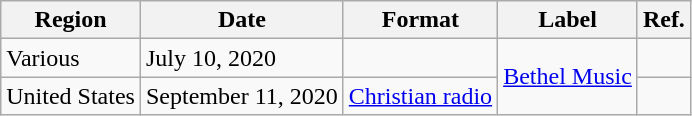<table class="wikitable plainrowheaders">
<tr>
<th scope="col">Region</th>
<th scope="col">Date</th>
<th scope="col">Format</th>
<th scope="col">Label</th>
<th scope="col">Ref.</th>
</tr>
<tr>
<td>Various</td>
<td>July 10, 2020</td>
<td></td>
<td rowspan="2"><a href='#'>Bethel Music</a></td>
<td></td>
</tr>
<tr>
<td>United States</td>
<td>September 11, 2020</td>
<td><a href='#'>Christian radio</a></td>
<td></td>
</tr>
</table>
